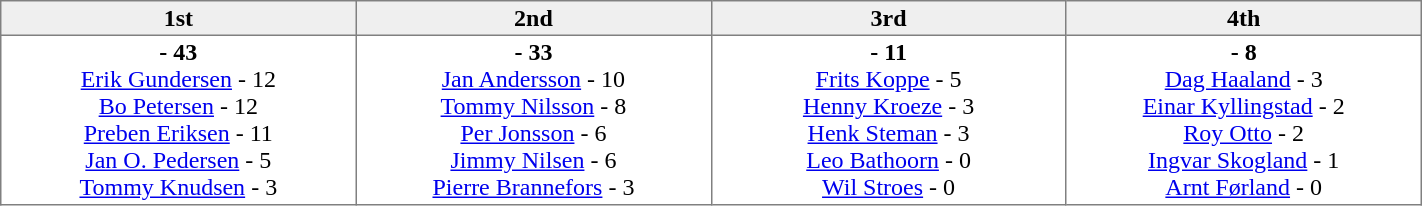<table border=1 cellpadding=2 cellspacing=0 width=75% style="border-collapse:collapse">
<tr align=center style="background:#efefef;">
<th width=20% >1st</th>
<th width=20% >2nd</th>
<th width=20% >3rd</th>
<th width=20%>4th</th>
</tr>
<tr align=center>
<td valign=top ><strong> - 43</strong><br><a href='#'>Erik Gundersen</a> - 12 <br><a href='#'>Bo Petersen</a> - 12 <br><a href='#'>Preben Eriksen</a> - 11 <br><a href='#'>Jan O. Pedersen</a> - 5 <br><a href='#'>Tommy Knudsen</a> - 3</td>
<td valign=top ><strong> - 33</strong><br><a href='#'>Jan Andersson</a> - 10 <br><a href='#'>Tommy Nilsson</a> - 8 <br><a href='#'>Per Jonsson</a> - 6 <br><a href='#'>Jimmy Nilsen</a> - 6 <br><a href='#'>Pierre Brannefors</a> - 3</td>
<td valign=top ><strong> - 11</strong><br><a href='#'>Frits Koppe</a> - 5 <br><a href='#'>Henny Kroeze</a> - 3 <br><a href='#'>Henk Steman</a> - 3 <br><a href='#'>Leo Bathoorn</a> - 0 <br><a href='#'>Wil Stroes</a> - 0</td>
<td valign=top><strong> - 8</strong><br><a href='#'>Dag Haaland</a> - 3 <br><a href='#'>Einar Kyllingstad</a> - 2 <br><a href='#'>Roy Otto</a> - 2 <br><a href='#'>Ingvar Skogland</a> - 1 <br><a href='#'>Arnt Førland</a> - 0</td>
</tr>
</table>
